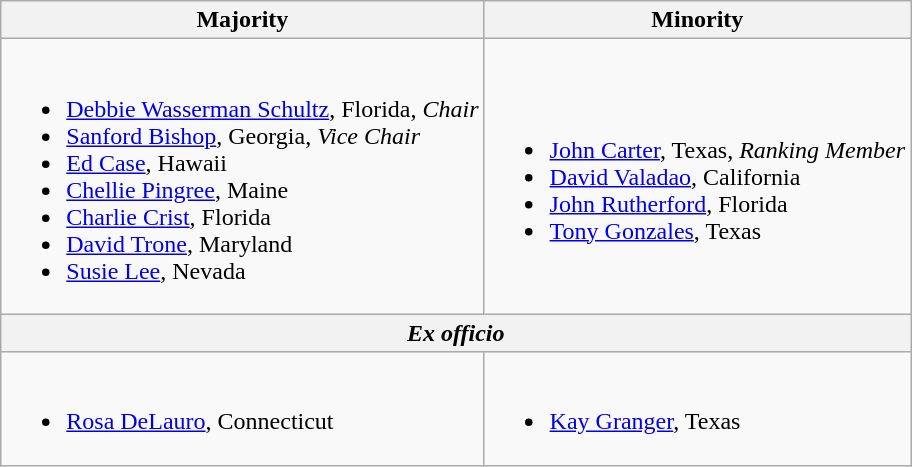<table class="wikitable">
<tr>
<th>Majority</th>
<th>Minority</th>
</tr>
<tr>
<td><br><ul><li><a href='#'>Debbie Wasserman Schultz</a>, Florida, <em>Chair</em></li><li><a href='#'>Sanford Bishop</a>, Georgia, <em>Vice Chair</em></li><li><a href='#'>Ed Case</a>, Hawaii</li><li><a href='#'>Chellie Pingree</a>, Maine</li><li><a href='#'>Charlie Crist</a>, Florida</li><li><a href='#'>David Trone</a>, Maryland</li><li><a href='#'>Susie Lee</a>, Nevada</li></ul></td>
<td><br><ul><li><a href='#'>John Carter</a>, Texas, <em>Ranking Member</em></li><li><a href='#'>David Valadao</a>, California</li><li><a href='#'>John Rutherford</a>, Florida</li><li><a href='#'>Tony Gonzales</a>, Texas</li></ul></td>
</tr>
<tr>
<th colspan="2"><em>Ex officio</em></th>
</tr>
<tr>
<td><br><ul><li><a href='#'>Rosa DeLauro</a>, Connecticut</li></ul></td>
<td><br><ul><li><a href='#'>Kay Granger</a>, Texas</li></ul></td>
</tr>
</table>
